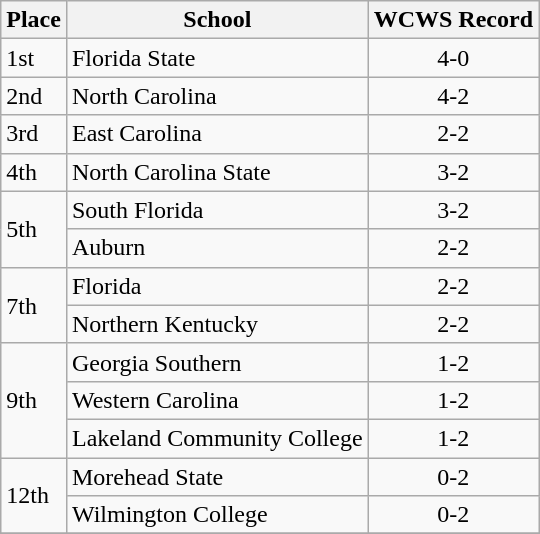<table class="wikitable">
<tr>
<th>Place</th>
<th>School</th>
<th align="center">WCWS Record</th>
</tr>
<tr>
<td>1st</td>
<td>Florida State</td>
<td align="center">4-0</td>
</tr>
<tr>
<td>2nd</td>
<td>North Carolina</td>
<td align="center">4-2</td>
</tr>
<tr>
<td>3rd</td>
<td>East Carolina</td>
<td align="center">2-2</td>
</tr>
<tr>
<td>4th</td>
<td>North Carolina State</td>
<td align="center">3-2</td>
</tr>
<tr>
<td rowspan="2">5th</td>
<td>South Florida</td>
<td align="center">3-2</td>
</tr>
<tr>
<td>Auburn</td>
<td align="center">2-2</td>
</tr>
<tr>
<td rowspan="2">7th</td>
<td>Florida</td>
<td align="center">2-2</td>
</tr>
<tr>
<td>Northern Kentucky</td>
<td align="center">2-2</td>
</tr>
<tr>
<td rowspan="3">9th</td>
<td>Georgia Southern</td>
<td align="center">1-2</td>
</tr>
<tr>
<td>Western Carolina</td>
<td align="center">1-2</td>
</tr>
<tr>
<td>Lakeland Community College</td>
<td align="center">1-2</td>
</tr>
<tr>
<td rowspan="2">12th</td>
<td>Morehead State</td>
<td align="center">0-2</td>
</tr>
<tr>
<td>Wilmington College</td>
<td align="center">0-2</td>
</tr>
<tr>
</tr>
</table>
